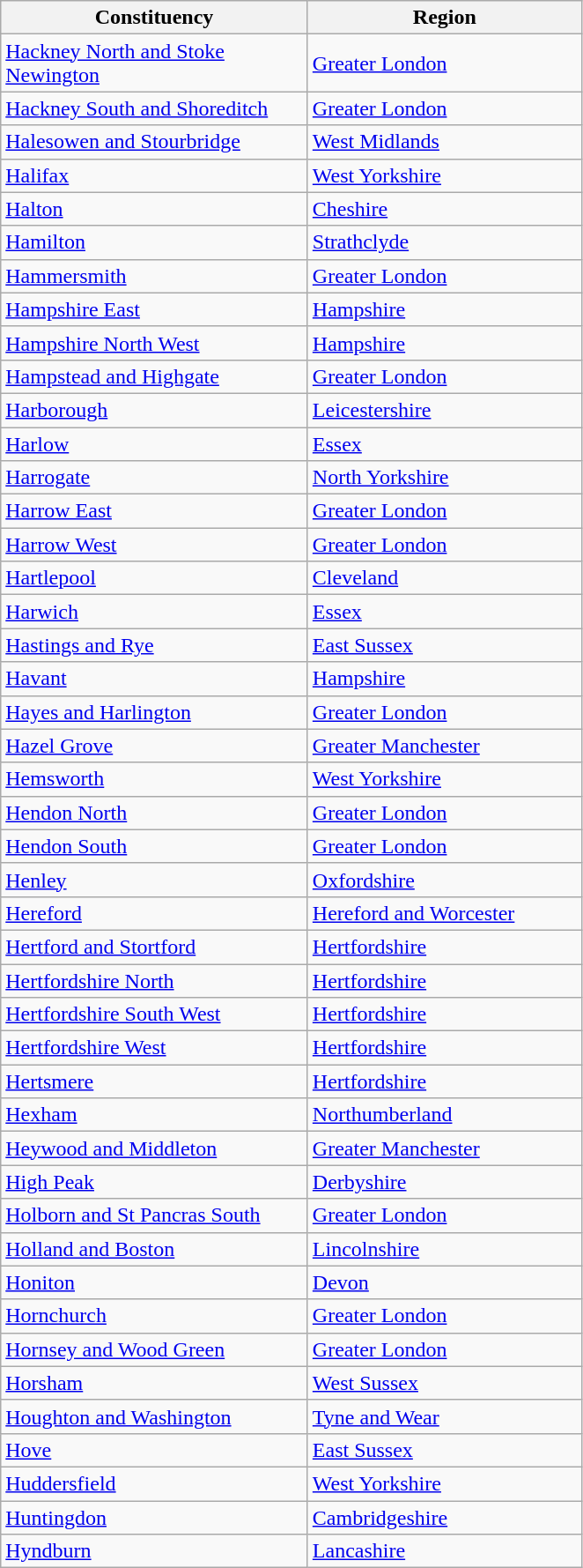<table class="wikitable">
<tr>
<th width="225px">Constituency</th>
<th width="200px">Region</th>
</tr>
<tr>
<td><a href='#'>Hackney North and Stoke Newington</a></td>
<td align="left"><a href='#'>Greater London</a></td>
</tr>
<tr>
<td><a href='#'>Hackney South and Shoreditch</a></td>
<td align="left"><a href='#'>Greater London</a></td>
</tr>
<tr>
<td><a href='#'>Halesowen and Stourbridge</a></td>
<td align="left"><a href='#'>West Midlands</a></td>
</tr>
<tr>
<td><a href='#'>Halifax</a></td>
<td align="left"><a href='#'>West Yorkshire</a></td>
</tr>
<tr>
<td><a href='#'>Halton</a></td>
<td align="left"><a href='#'>Cheshire</a></td>
</tr>
<tr>
<td><a href='#'>Hamilton</a></td>
<td align="left"><a href='#'>Strathclyde</a></td>
</tr>
<tr>
<td><a href='#'>Hammersmith</a></td>
<td align="left"><a href='#'>Greater London</a></td>
</tr>
<tr>
<td><a href='#'>Hampshire East</a></td>
<td align="left"><a href='#'>Hampshire</a></td>
</tr>
<tr>
<td><a href='#'>Hampshire North West</a></td>
<td align="left"><a href='#'>Hampshire</a></td>
</tr>
<tr>
<td><a href='#'>Hampstead and Highgate</a></td>
<td align="left"><a href='#'>Greater London</a></td>
</tr>
<tr>
<td><a href='#'>Harborough</a></td>
<td align="left"><a href='#'>Leicestershire</a></td>
</tr>
<tr>
<td><a href='#'>Harlow</a></td>
<td align="left"><a href='#'>Essex</a></td>
</tr>
<tr>
<td><a href='#'>Harrogate</a></td>
<td align="left"><a href='#'>North Yorkshire</a></td>
</tr>
<tr>
<td><a href='#'>Harrow East</a></td>
<td align="left"><a href='#'>Greater London</a></td>
</tr>
<tr>
<td><a href='#'>Harrow West</a></td>
<td align="left"><a href='#'>Greater London</a></td>
</tr>
<tr>
<td><a href='#'>Hartlepool</a></td>
<td align="left"><a href='#'>Cleveland</a></td>
</tr>
<tr>
<td><a href='#'>Harwich</a></td>
<td align="left"><a href='#'>Essex</a></td>
</tr>
<tr>
<td><a href='#'>Hastings and Rye</a></td>
<td align="left"><a href='#'>East Sussex</a></td>
</tr>
<tr>
<td><a href='#'>Havant</a></td>
<td align="left"><a href='#'>Hampshire</a></td>
</tr>
<tr>
<td><a href='#'>Hayes and Harlington</a></td>
<td align="left"><a href='#'>Greater London</a></td>
</tr>
<tr>
<td><a href='#'>Hazel Grove</a></td>
<td align="left"><a href='#'>Greater Manchester</a></td>
</tr>
<tr>
<td><a href='#'>Hemsworth</a></td>
<td align="left"><a href='#'>West Yorkshire</a></td>
</tr>
<tr>
<td><a href='#'>Hendon North</a></td>
<td align="left"><a href='#'>Greater London</a></td>
</tr>
<tr>
<td><a href='#'>Hendon South</a></td>
<td align="left"><a href='#'>Greater London</a></td>
</tr>
<tr>
<td><a href='#'>Henley</a></td>
<td align="left"><a href='#'>Oxfordshire</a></td>
</tr>
<tr>
<td><a href='#'>Hereford</a></td>
<td align="left"><a href='#'>Hereford and Worcester</a></td>
</tr>
<tr>
<td><a href='#'>Hertford and Stortford</a></td>
<td align="left"><a href='#'>Hertfordshire</a></td>
</tr>
<tr>
<td><a href='#'>Hertfordshire North</a></td>
<td align="left"><a href='#'>Hertfordshire</a></td>
</tr>
<tr>
<td><a href='#'>Hertfordshire South West</a></td>
<td align="left"><a href='#'>Hertfordshire</a></td>
</tr>
<tr>
<td><a href='#'>Hertfordshire West</a></td>
<td align="left"><a href='#'>Hertfordshire</a></td>
</tr>
<tr>
<td><a href='#'>Hertsmere</a></td>
<td align="left"><a href='#'>Hertfordshire</a></td>
</tr>
<tr>
<td><a href='#'>Hexham</a></td>
<td align="left"><a href='#'>Northumberland</a></td>
</tr>
<tr>
<td><a href='#'>Heywood and Middleton</a></td>
<td align="left"><a href='#'>Greater Manchester</a></td>
</tr>
<tr>
<td><a href='#'>High Peak</a></td>
<td align="left"><a href='#'>Derbyshire</a></td>
</tr>
<tr>
<td><a href='#'>Holborn and St Pancras South</a></td>
<td align="left"><a href='#'>Greater London</a></td>
</tr>
<tr>
<td><a href='#'>Holland and Boston</a></td>
<td align="left"><a href='#'>Lincolnshire</a></td>
</tr>
<tr>
<td><a href='#'>Honiton</a></td>
<td align="left"><a href='#'>Devon</a></td>
</tr>
<tr>
<td><a href='#'>Hornchurch</a></td>
<td align="left"><a href='#'>Greater London</a></td>
</tr>
<tr>
<td><a href='#'>Hornsey and Wood Green</a></td>
<td align="left"><a href='#'>Greater London</a></td>
</tr>
<tr>
<td><a href='#'>Horsham</a></td>
<td align="left"><a href='#'>West Sussex</a></td>
</tr>
<tr>
<td><a href='#'>Houghton and Washington</a></td>
<td align="left"><a href='#'>Tyne and Wear</a></td>
</tr>
<tr>
<td><a href='#'>Hove</a></td>
<td align="left"><a href='#'>East Sussex</a></td>
</tr>
<tr>
<td><a href='#'>Huddersfield</a></td>
<td align="left"><a href='#'>West Yorkshire</a></td>
</tr>
<tr>
<td><a href='#'>Huntingdon</a></td>
<td align="left"><a href='#'>Cambridgeshire</a></td>
</tr>
<tr>
<td><a href='#'>Hyndburn</a></td>
<td align="left"><a href='#'>Lancashire</a></td>
</tr>
</table>
